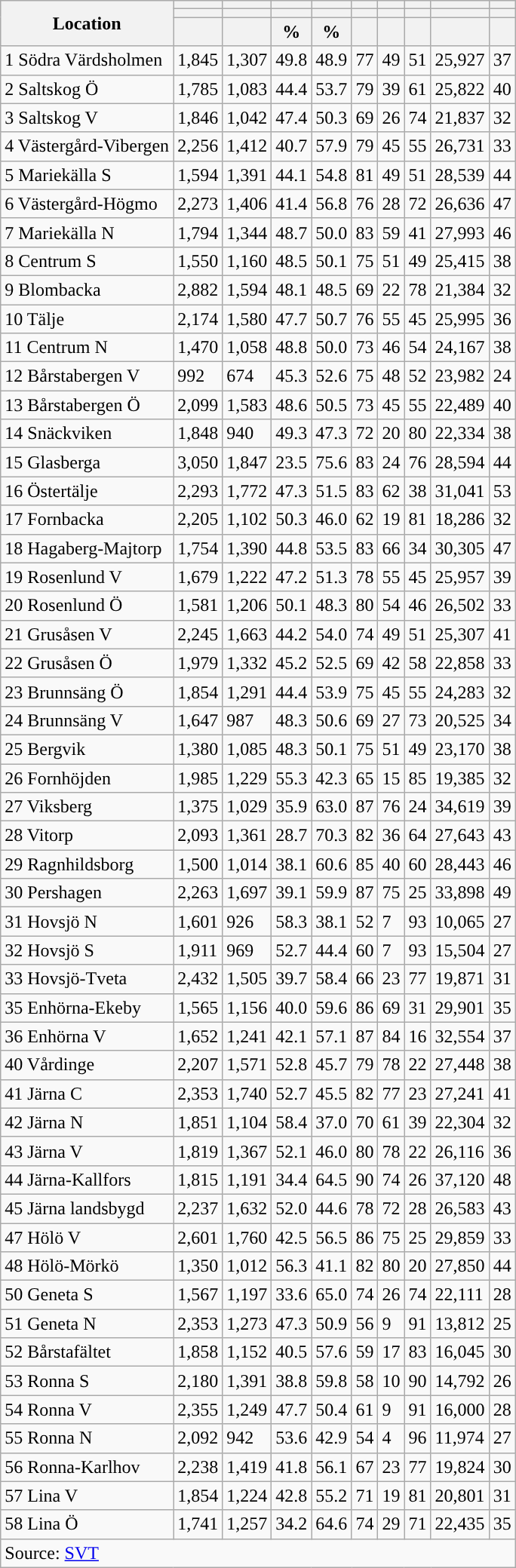<table role="presentation" class="wikitable sortable mw-collapsible mw-collapsed">
<tr>
<th rowspan="3">Location</th>
<th></th>
<th></th>
<th></th>
<th></th>
<th></th>
<th></th>
<th></th>
<th></th>
<th></th>
</tr>
<tr>
<th></th>
<th></th>
<th style="background:"></th>
<th style="background:"></th>
<th></th>
<th></th>
<th></th>
<th></th>
<th></th>
</tr>
<tr>
<th data-sort-type="number"></th>
<th data-sort-type="number"></th>
<th data-sort-type="number">%</th>
<th data-sort-type="number">%</th>
<th data-sort-type="number"></th>
<th data-sort-type="number"></th>
<th data-sort-type="number"></th>
<th data-sort-type="number"></th>
<th data-sort-type="number"></th>
</tr>
<tr>
<td align="left">1 Södra Värdsholmen</td>
<td>1,845</td>
<td>1,307</td>
<td>49.8</td>
<td>48.9</td>
<td>77</td>
<td>49</td>
<td>51</td>
<td>25,927</td>
<td>37</td>
</tr>
<tr>
<td align="left">2 Saltskog Ö</td>
<td>1,785</td>
<td>1,083</td>
<td>44.4</td>
<td>53.7</td>
<td>79</td>
<td>39</td>
<td>61</td>
<td>25,822</td>
<td>40</td>
</tr>
<tr>
<td align="left">3 Saltskog V</td>
<td>1,846</td>
<td>1,042</td>
<td>47.4</td>
<td>50.3</td>
<td>69</td>
<td>26</td>
<td>74</td>
<td>21,837</td>
<td>32</td>
</tr>
<tr>
<td align="left">4 Västergård-Vibergen</td>
<td>2,256</td>
<td>1,412</td>
<td>40.7</td>
<td>57.9</td>
<td>79</td>
<td>45</td>
<td>55</td>
<td>26,731</td>
<td>33</td>
</tr>
<tr>
<td align="left">5 Mariekälla S</td>
<td>1,594</td>
<td>1,391</td>
<td>44.1</td>
<td>54.8</td>
<td>81</td>
<td>49</td>
<td>51</td>
<td>28,539</td>
<td>44</td>
</tr>
<tr>
<td align="left">6 Västergård-Högmo</td>
<td>2,273</td>
<td>1,406</td>
<td>41.4</td>
<td>56.8</td>
<td>76</td>
<td>28</td>
<td>72</td>
<td>26,636</td>
<td>47</td>
</tr>
<tr>
<td align="left">7 Mariekälla N</td>
<td>1,794</td>
<td>1,344</td>
<td>48.7</td>
<td>50.0</td>
<td>83</td>
<td>59</td>
<td>41</td>
<td>27,993</td>
<td>46</td>
</tr>
<tr>
<td align="left">8 Centrum S</td>
<td>1,550</td>
<td>1,160</td>
<td>48.5</td>
<td>50.1</td>
<td>75</td>
<td>51</td>
<td>49</td>
<td>25,415</td>
<td>38</td>
</tr>
<tr>
<td align="left">9 Blombacka</td>
<td>2,882</td>
<td>1,594</td>
<td>48.1</td>
<td>48.5</td>
<td>69</td>
<td>22</td>
<td>78</td>
<td>21,384</td>
<td>32</td>
</tr>
<tr>
<td align="left">10 Tälje</td>
<td>2,174</td>
<td>1,580</td>
<td>47.7</td>
<td>50.7</td>
<td>76</td>
<td>55</td>
<td>45</td>
<td>25,995</td>
<td>36</td>
</tr>
<tr>
<td align="left">11 Centrum N</td>
<td>1,470</td>
<td>1,058</td>
<td>48.8</td>
<td>50.0</td>
<td>73</td>
<td>46</td>
<td>54</td>
<td>24,167</td>
<td>38</td>
</tr>
<tr>
<td align="left">12 Bårstabergen V</td>
<td>992</td>
<td>674</td>
<td>45.3</td>
<td>52.6</td>
<td>75</td>
<td>48</td>
<td>52</td>
<td>23,982</td>
<td>24</td>
</tr>
<tr>
<td align="left">13 Bårstabergen Ö</td>
<td>2,099</td>
<td>1,583</td>
<td>48.6</td>
<td>50.5</td>
<td>73</td>
<td>45</td>
<td>55</td>
<td>22,489</td>
<td>40</td>
</tr>
<tr>
<td align="left">14 Snäckviken</td>
<td>1,848</td>
<td>940</td>
<td>49.3</td>
<td>47.3</td>
<td>72</td>
<td>20</td>
<td>80</td>
<td>22,334</td>
<td>38</td>
</tr>
<tr>
<td align="left">15 Glasberga</td>
<td>3,050</td>
<td>1,847</td>
<td>23.5</td>
<td>75.6</td>
<td>83</td>
<td>24</td>
<td>76</td>
<td>28,594</td>
<td>44</td>
</tr>
<tr>
<td align="left">16 Östertälje</td>
<td>2,293</td>
<td>1,772</td>
<td>47.3</td>
<td>51.5</td>
<td>83</td>
<td>62</td>
<td>38</td>
<td>31,041</td>
<td>53</td>
</tr>
<tr>
<td align="left">17 Fornbacka</td>
<td>2,205</td>
<td>1,102</td>
<td>50.3</td>
<td>46.0</td>
<td>62</td>
<td>19</td>
<td>81</td>
<td>18,286</td>
<td>32</td>
</tr>
<tr>
<td align="left">18 Hagaberg-Majtorp</td>
<td>1,754</td>
<td>1,390</td>
<td>44.8</td>
<td>53.5</td>
<td>83</td>
<td>66</td>
<td>34</td>
<td>30,305</td>
<td>47</td>
</tr>
<tr>
<td align="left">19 Rosenlund V</td>
<td>1,679</td>
<td>1,222</td>
<td>47.2</td>
<td>51.3</td>
<td>78</td>
<td>55</td>
<td>45</td>
<td>25,957</td>
<td>39</td>
</tr>
<tr>
<td align="left">20 Rosenlund Ö</td>
<td>1,581</td>
<td>1,206</td>
<td>50.1</td>
<td>48.3</td>
<td>80</td>
<td>54</td>
<td>46</td>
<td>26,502</td>
<td>33</td>
</tr>
<tr>
<td align="left">21 Grusåsen V</td>
<td>2,245</td>
<td>1,663</td>
<td>44.2</td>
<td>54.0</td>
<td>74</td>
<td>49</td>
<td>51</td>
<td>25,307</td>
<td>41</td>
</tr>
<tr>
<td align="left">22 Grusåsen Ö</td>
<td>1,979</td>
<td>1,332</td>
<td>45.2</td>
<td>52.5</td>
<td>69</td>
<td>42</td>
<td>58</td>
<td>22,858</td>
<td>33</td>
</tr>
<tr>
<td align="left">23 Brunnsäng Ö</td>
<td>1,854</td>
<td>1,291</td>
<td>44.4</td>
<td>53.9</td>
<td>75</td>
<td>45</td>
<td>55</td>
<td>24,283</td>
<td>32</td>
</tr>
<tr>
<td align="left">24 Brunnsäng V</td>
<td>1,647</td>
<td>987</td>
<td>48.3</td>
<td>50.6</td>
<td>69</td>
<td>27</td>
<td>73</td>
<td>20,525</td>
<td>34</td>
</tr>
<tr>
<td align="left">25 Bergvik</td>
<td>1,380</td>
<td>1,085</td>
<td>48.3</td>
<td>50.1</td>
<td>75</td>
<td>51</td>
<td>49</td>
<td>23,170</td>
<td>38</td>
</tr>
<tr>
<td align="left">26 Fornhöjden</td>
<td>1,985</td>
<td>1,229</td>
<td>55.3</td>
<td>42.3</td>
<td>65</td>
<td>15</td>
<td>85</td>
<td>19,385</td>
<td>32</td>
</tr>
<tr>
<td align="left">27 Viksberg</td>
<td>1,375</td>
<td>1,029</td>
<td>35.9</td>
<td>63.0</td>
<td>87</td>
<td>76</td>
<td>24</td>
<td>34,619</td>
<td>39</td>
</tr>
<tr>
<td align="left">28 Vitorp</td>
<td>2,093</td>
<td>1,361</td>
<td>28.7</td>
<td>70.3</td>
<td>82</td>
<td>36</td>
<td>64</td>
<td>27,643</td>
<td>43</td>
</tr>
<tr>
<td align="left">29 Ragnhildsborg</td>
<td>1,500</td>
<td>1,014</td>
<td>38.1</td>
<td>60.6</td>
<td>85</td>
<td>40</td>
<td>60</td>
<td>28,443</td>
<td>46</td>
</tr>
<tr>
<td align="left">30 Pershagen</td>
<td>2,263</td>
<td>1,697</td>
<td>39.1</td>
<td>59.9</td>
<td>87</td>
<td>75</td>
<td>25</td>
<td>33,898</td>
<td>49</td>
</tr>
<tr>
<td align="left">31 Hovsjö N</td>
<td>1,601</td>
<td>926</td>
<td>58.3</td>
<td>38.1</td>
<td>52</td>
<td>7</td>
<td>93</td>
<td>10,065</td>
<td>27</td>
</tr>
<tr>
<td align="left">32 Hovsjö S</td>
<td>1,911</td>
<td>969</td>
<td>52.7</td>
<td>44.4</td>
<td>60</td>
<td>7</td>
<td>93</td>
<td>15,504</td>
<td>27</td>
</tr>
<tr>
<td align="left">33 Hovsjö-Tveta</td>
<td>2,432</td>
<td>1,505</td>
<td>39.7</td>
<td>58.4</td>
<td>66</td>
<td>23</td>
<td>77</td>
<td>19,871</td>
<td>31</td>
</tr>
<tr>
<td align="left">35 Enhörna-Ekeby</td>
<td>1,565</td>
<td>1,156</td>
<td>40.0</td>
<td>59.6</td>
<td>86</td>
<td>69</td>
<td>31</td>
<td>29,901</td>
<td>35</td>
</tr>
<tr>
<td align="left">36 Enhörna V</td>
<td>1,652</td>
<td>1,241</td>
<td>42.1</td>
<td>57.1</td>
<td>87</td>
<td>84</td>
<td>16</td>
<td>32,554</td>
<td>37</td>
</tr>
<tr>
<td align="left">40 Vårdinge</td>
<td>2,207</td>
<td>1,571</td>
<td>52.8</td>
<td>45.7</td>
<td>79</td>
<td>78</td>
<td>22</td>
<td>27,448</td>
<td>38</td>
</tr>
<tr>
<td align="left">41 Järna C</td>
<td>2,353</td>
<td>1,740</td>
<td>52.7</td>
<td>45.5</td>
<td>82</td>
<td>77</td>
<td>23</td>
<td>27,241</td>
<td>41</td>
</tr>
<tr>
<td align="left">42 Järna N</td>
<td>1,851</td>
<td>1,104</td>
<td>58.4</td>
<td>37.0</td>
<td>70</td>
<td>61</td>
<td>39</td>
<td>22,304</td>
<td>32</td>
</tr>
<tr>
<td align="left">43 Järna V</td>
<td>1,819</td>
<td>1,367</td>
<td>52.1</td>
<td>46.0</td>
<td>80</td>
<td>78</td>
<td>22</td>
<td>26,116</td>
<td>36</td>
</tr>
<tr>
<td align="left">44 Järna-Kallfors</td>
<td>1,815</td>
<td>1,191</td>
<td>34.4</td>
<td>64.5</td>
<td>90</td>
<td>74</td>
<td>26</td>
<td>37,120</td>
<td>48</td>
</tr>
<tr>
<td align="left">45 Järna landsbygd</td>
<td>2,237</td>
<td>1,632</td>
<td>52.0</td>
<td>44.6</td>
<td>78</td>
<td>72</td>
<td>28</td>
<td>26,583</td>
<td>43</td>
</tr>
<tr>
<td align="left">47 Hölö V</td>
<td>2,601</td>
<td>1,760</td>
<td>42.5</td>
<td>56.5</td>
<td>86</td>
<td>75</td>
<td>25</td>
<td>29,859</td>
<td>33</td>
</tr>
<tr>
<td align="left">48 Hölö-Mörkö</td>
<td>1,350</td>
<td>1,012</td>
<td>56.3</td>
<td>41.1</td>
<td>82</td>
<td>80</td>
<td>20</td>
<td>27,850</td>
<td>44</td>
</tr>
<tr>
<td align="left">50 Geneta S</td>
<td>1,567</td>
<td>1,197</td>
<td>33.6</td>
<td>65.0</td>
<td>74</td>
<td>26</td>
<td>74</td>
<td>22,111</td>
<td>28</td>
</tr>
<tr>
<td align="left">51 Geneta N</td>
<td>2,353</td>
<td>1,273</td>
<td>47.3</td>
<td>50.9</td>
<td>56</td>
<td>9</td>
<td>91</td>
<td>13,812</td>
<td>25</td>
</tr>
<tr>
<td align="left">52 Bårstafältet</td>
<td>1,858</td>
<td>1,152</td>
<td>40.5</td>
<td>57.6</td>
<td>59</td>
<td>17</td>
<td>83</td>
<td>16,045</td>
<td>30</td>
</tr>
<tr>
<td align="left">53 Ronna S</td>
<td>2,180</td>
<td>1,391</td>
<td>38.8</td>
<td>59.8</td>
<td>58</td>
<td>10</td>
<td>90</td>
<td>14,792</td>
<td>26</td>
</tr>
<tr>
<td align="left">54 Ronna V</td>
<td>2,355</td>
<td>1,249</td>
<td>47.7</td>
<td>50.4</td>
<td>61</td>
<td>9</td>
<td>91</td>
<td>16,000</td>
<td>28</td>
</tr>
<tr>
<td align="left">55 Ronna N</td>
<td>2,092</td>
<td>942</td>
<td>53.6</td>
<td>42.9</td>
<td>54</td>
<td>4</td>
<td>96</td>
<td>11,974</td>
<td>27</td>
</tr>
<tr>
<td align="left">56 Ronna-Karlhov</td>
<td>2,238</td>
<td>1,419</td>
<td>41.8</td>
<td>56.1</td>
<td>67</td>
<td>23</td>
<td>77</td>
<td>19,824</td>
<td>30</td>
</tr>
<tr>
<td align="left">57 Lina V</td>
<td>1,854</td>
<td>1,224</td>
<td>42.8</td>
<td>55.2</td>
<td>71</td>
<td>19</td>
<td>81</td>
<td>20,801</td>
<td>31</td>
</tr>
<tr>
<td align="left">58 Lina Ö</td>
<td>1,741</td>
<td>1,257</td>
<td>34.2</td>
<td>64.6</td>
<td>74</td>
<td>29</td>
<td>71</td>
<td>22,435</td>
<td>35</td>
</tr>
<tr>
<td colspan="10" align="left">Source: <a href='#'>SVT</a></td>
</tr>
</table>
